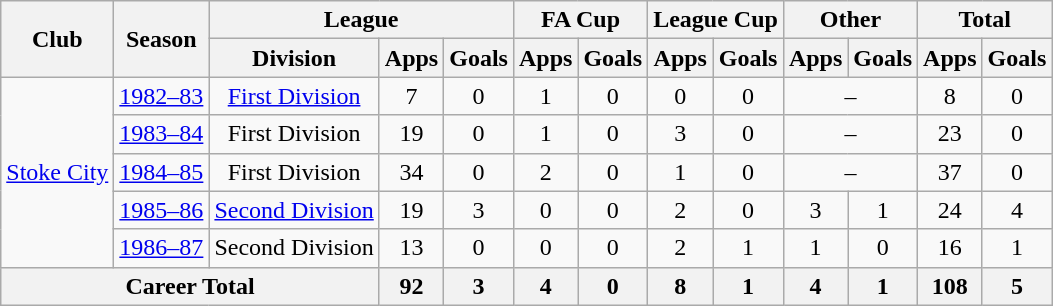<table class="wikitable" style="text-align: center;">
<tr>
<th rowspan="2">Club</th>
<th rowspan="2">Season</th>
<th colspan="3">League</th>
<th colspan="2">FA Cup</th>
<th colspan="2">League Cup</th>
<th colspan="2">Other</th>
<th colspan="2">Total</th>
</tr>
<tr>
<th>Division</th>
<th>Apps</th>
<th>Goals</th>
<th>Apps</th>
<th>Goals</th>
<th>Apps</th>
<th>Goals</th>
<th>Apps</th>
<th>Goals</th>
<th>Apps</th>
<th>Goals</th>
</tr>
<tr>
<td rowspan="5"><a href='#'>Stoke City</a></td>
<td><a href='#'>1982–83</a></td>
<td><a href='#'>First Division</a></td>
<td>7</td>
<td>0</td>
<td>1</td>
<td>0</td>
<td>0</td>
<td>0</td>
<td colspan="2">–</td>
<td>8</td>
<td>0</td>
</tr>
<tr>
<td><a href='#'>1983–84</a></td>
<td>First Division</td>
<td>19</td>
<td>0</td>
<td>1</td>
<td>0</td>
<td>3</td>
<td>0</td>
<td colspan="2">–</td>
<td>23</td>
<td>0</td>
</tr>
<tr>
<td><a href='#'>1984–85</a></td>
<td>First Division</td>
<td>34</td>
<td>0</td>
<td>2</td>
<td>0</td>
<td>1</td>
<td>0</td>
<td colspan="2">–</td>
<td>37</td>
<td>0</td>
</tr>
<tr>
<td><a href='#'>1985–86</a></td>
<td><a href='#'>Second Division</a></td>
<td>19</td>
<td>3</td>
<td>0</td>
<td>0</td>
<td>2</td>
<td>0</td>
<td>3</td>
<td>1</td>
<td>24</td>
<td>4</td>
</tr>
<tr>
<td><a href='#'>1986–87</a></td>
<td>Second Division</td>
<td>13</td>
<td>0</td>
<td>0</td>
<td>0</td>
<td>2</td>
<td>1</td>
<td>1</td>
<td>0</td>
<td>16</td>
<td>1</td>
</tr>
<tr>
<th colspan="3">Career Total</th>
<th>92</th>
<th>3</th>
<th>4</th>
<th>0</th>
<th>8</th>
<th>1</th>
<th>4</th>
<th>1</th>
<th>108</th>
<th>5</th>
</tr>
</table>
